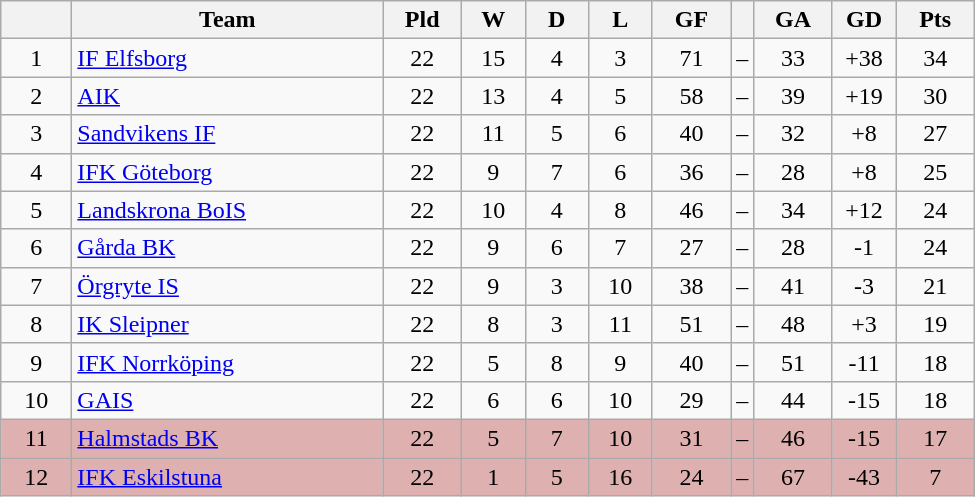<table class="wikitable" style="text-align: center;">
<tr>
<th style="width: 40px;"></th>
<th style="width: 200px;">Team</th>
<th style="width: 45px;">Pld</th>
<th style="width: 35px;">W</th>
<th style="width: 35px;">D</th>
<th style="width: 35px;">L</th>
<th style="width: 45px;">GF</th>
<th></th>
<th style="width: 45px;">GA</th>
<th style="width: 35px;">GD</th>
<th style="width: 45px;">Pts</th>
</tr>
<tr>
<td>1</td>
<td style="text-align: left;"><a href='#'>IF Elfsborg</a></td>
<td>22</td>
<td>15</td>
<td>4</td>
<td>3</td>
<td>71</td>
<td>–</td>
<td>33</td>
<td>+38</td>
<td>34</td>
</tr>
<tr>
<td>2</td>
<td style="text-align: left;"><a href='#'>AIK</a></td>
<td>22</td>
<td>13</td>
<td>4</td>
<td>5</td>
<td>58</td>
<td>–</td>
<td>39</td>
<td>+19</td>
<td>30</td>
</tr>
<tr>
<td>3</td>
<td style="text-align: left;"><a href='#'>Sandvikens IF</a></td>
<td>22</td>
<td>11</td>
<td>5</td>
<td>6</td>
<td>40</td>
<td>–</td>
<td>32</td>
<td>+8</td>
<td>27</td>
</tr>
<tr>
<td>4</td>
<td style="text-align: left;"><a href='#'>IFK Göteborg</a></td>
<td>22</td>
<td>9</td>
<td>7</td>
<td>6</td>
<td>36</td>
<td>–</td>
<td>28</td>
<td>+8</td>
<td>25</td>
</tr>
<tr>
<td>5</td>
<td style="text-align: left;"><a href='#'>Landskrona BoIS</a></td>
<td>22</td>
<td>10</td>
<td>4</td>
<td>8</td>
<td>46</td>
<td>–</td>
<td>34</td>
<td>+12</td>
<td>24</td>
</tr>
<tr>
<td>6</td>
<td style="text-align: left;"><a href='#'>Gårda BK</a></td>
<td>22</td>
<td>9</td>
<td>6</td>
<td>7</td>
<td>27</td>
<td>–</td>
<td>28</td>
<td>-1</td>
<td>24</td>
</tr>
<tr>
<td>7</td>
<td style="text-align: left;"><a href='#'>Örgryte IS</a></td>
<td>22</td>
<td>9</td>
<td>3</td>
<td>10</td>
<td>38</td>
<td>–</td>
<td>41</td>
<td>-3</td>
<td>21</td>
</tr>
<tr>
<td>8</td>
<td style="text-align: left;"><a href='#'>IK Sleipner</a></td>
<td>22</td>
<td>8</td>
<td>3</td>
<td>11</td>
<td>51</td>
<td>–</td>
<td>48</td>
<td>+3</td>
<td>19</td>
</tr>
<tr>
<td>9</td>
<td style="text-align: left;"><a href='#'>IFK Norrköping</a></td>
<td>22</td>
<td>5</td>
<td>8</td>
<td>9</td>
<td>40</td>
<td>–</td>
<td>51</td>
<td>-11</td>
<td>18</td>
</tr>
<tr>
<td>10</td>
<td style="text-align: left;"><a href='#'>GAIS</a></td>
<td>22</td>
<td>6</td>
<td>6</td>
<td>10</td>
<td>29</td>
<td>–</td>
<td>44</td>
<td>-15</td>
<td>18</td>
</tr>
<tr style="background: #deb0b0">
<td>11</td>
<td style="text-align: left;"><a href='#'>Halmstads BK</a></td>
<td>22</td>
<td>5</td>
<td>7</td>
<td>10</td>
<td>31</td>
<td>–</td>
<td>46</td>
<td>-15</td>
<td>17</td>
</tr>
<tr style="background: #deb0b0">
<td>12</td>
<td style="text-align: left;"><a href='#'>IFK Eskilstuna</a></td>
<td>22</td>
<td>1</td>
<td>5</td>
<td>16</td>
<td>24</td>
<td>–</td>
<td>67</td>
<td>-43</td>
<td>7</td>
</tr>
</table>
